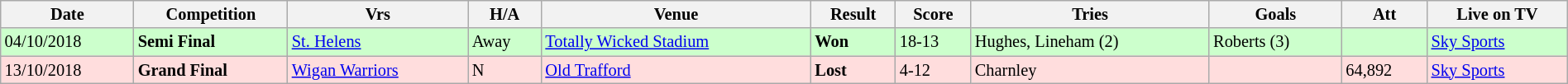<table class="wikitable" style="font-size:85%;" width="100%">
<tr>
<th>Date</th>
<th>Competition</th>
<th>Vrs</th>
<th>H/A</th>
<th>Venue</th>
<th>Result</th>
<th>Score</th>
<th>Tries</th>
<th>Goals</th>
<th>Att</th>
<th>Live on TV</th>
</tr>
<tr style="background:#ccffcc;" width=20 | >
<td>04/10/2018</td>
<td><strong>Semi Final</strong></td>
<td> <a href='#'>St. Helens</a></td>
<td>Away</td>
<td><a href='#'>Totally Wicked Stadium</a></td>
<td><strong>Won</strong></td>
<td>18-13</td>
<td>Hughes, Lineham (2)</td>
<td>Roberts (3)</td>
<td></td>
<td><a href='#'>Sky Sports</a></td>
</tr>
<tr style="background:#ffdddd;" width=20 | >
<td>13/10/2018</td>
<td><strong>Grand Final</strong></td>
<td> <a href='#'>Wigan Warriors</a></td>
<td>N</td>
<td><a href='#'>Old Trafford</a></td>
<td><strong>Lost</strong></td>
<td>4-12</td>
<td>Charnley</td>
<td></td>
<td>64,892</td>
<td><a href='#'>Sky Sports</a></td>
</tr>
</table>
